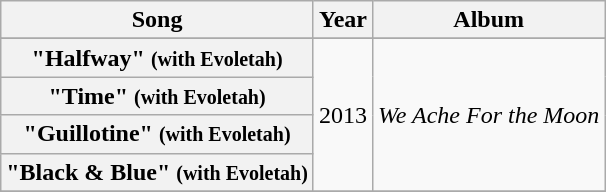<table class="wikitable plainrowheaders" style="text-align:center;">
<tr>
<th>Song</th>
<th>Year</th>
<th>Album</th>
</tr>
<tr>
</tr>
<tr>
<th scope="row">"Halfway" <small>(with Evoletah)</small></th>
<td rowspan="4">2013</td>
<td rowspan="4"><em>We Ache For the Moon</em></td>
</tr>
<tr>
<th scope="row">"Time" <small>(with Evoletah)</small></th>
</tr>
<tr>
<th scope="row">"Guillotine" <small>(with Evoletah)</small></th>
</tr>
<tr>
<th scope="row">"Black & Blue" <small>(with Evoletah)</small></th>
</tr>
<tr>
</tr>
</table>
